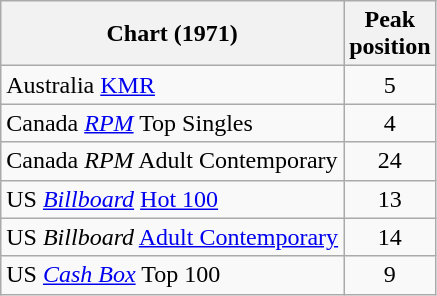<table class="wikitable sortable">
<tr>
<th align="left">Chart (1971)</th>
<th align="left">Peak<br>position</th>
</tr>
<tr>
<td>Australia <a href='#'>KMR</a></td>
<td style="text-align:center;">5</td>
</tr>
<tr>
<td>Canada <a href='#'><em>RPM</em></a> Top Singles</td>
<td style="text-align:center;">4</td>
</tr>
<tr>
<td>Canada <em>RPM</em> Adult Contemporary</td>
<td style="text-align:center;">24</td>
</tr>
<tr>
<td>US <em><a href='#'>Billboard</a></em> <a href='#'>Hot 100</a></td>
<td style="text-align:center;">13</td>
</tr>
<tr>
<td>US <em>Billboard</em> <a href='#'>Adult Contemporary</a></td>
<td style="text-align:center;">14</td>
</tr>
<tr>
<td>US <a href='#'><em>Cash Box</em></a> Top 100</td>
<td align="center">9</td>
</tr>
</table>
